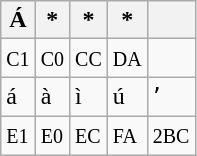<table class="wikitable">
<tr>
<th>Á</th>
<th>*</th>
<th>*</th>
<th>*</th>
<th></th>
</tr>
<tr>
<td><small>C1</small></td>
<td><small>C0</small></td>
<td><small>CC</small></td>
<td><small>DA</small></td>
<td></td>
</tr>
<tr>
<td>á</td>
<td>à</td>
<td>ì</td>
<td>ú</td>
<td>ʼ</td>
</tr>
<tr>
<td><small>E1</small></td>
<td><small>E0</small></td>
<td><small>EC</small></td>
<td><small>FA</small></td>
<td><small>2BC</small></td>
</tr>
</table>
